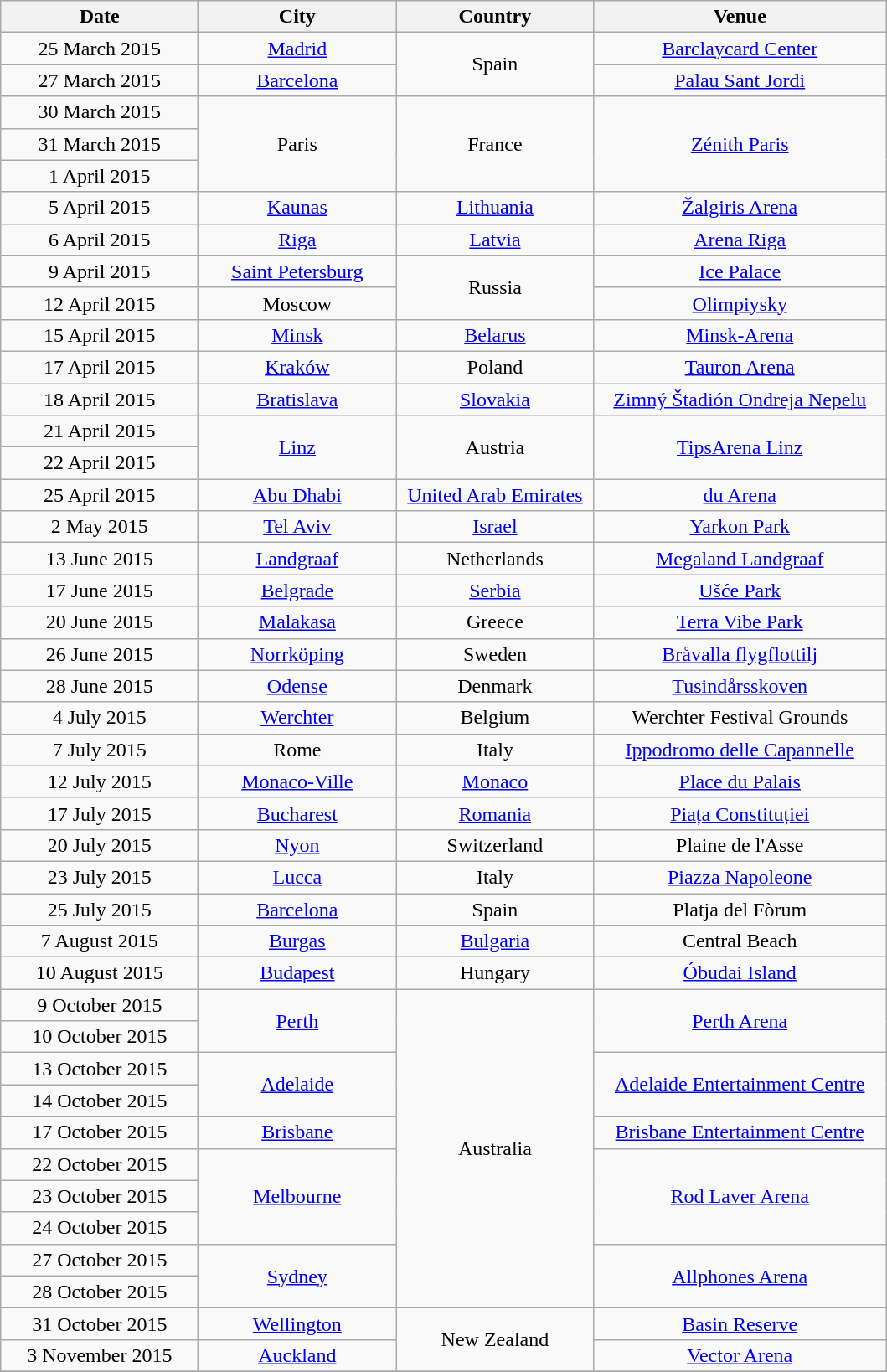<table class="wikitable" style="text-align:center;">
<tr>
<th scope="col" style="width:150px;">Date</th>
<th scope="col" style="width:150px;">City</th>
<th scope="col" style="width:150px;">Country</th>
<th scope="col" style="width:225px;">Venue</th>
</tr>
<tr>
<td>25 March 2015</td>
<td><a href='#'>Madrid</a></td>
<td rowspan="2">Spain</td>
<td><a href='#'>Barclaycard Center</a></td>
</tr>
<tr>
<td>27 March 2015</td>
<td><a href='#'>Barcelona</a></td>
<td><a href='#'>Palau Sant Jordi</a></td>
</tr>
<tr>
<td>30 March 2015</td>
<td rowspan="3">Paris</td>
<td rowspan="3">France</td>
<td rowspan="3"><a href='#'>Zénith Paris</a></td>
</tr>
<tr>
<td>31 March 2015</td>
</tr>
<tr>
<td>1 April 2015</td>
</tr>
<tr>
<td>5 April 2015</td>
<td><a href='#'>Kaunas</a></td>
<td><a href='#'>Lithuania</a></td>
<td><a href='#'>Žalgiris Arena</a></td>
</tr>
<tr>
<td>6 April 2015</td>
<td><a href='#'>Riga</a></td>
<td><a href='#'>Latvia</a></td>
<td><a href='#'>Arena Riga</a></td>
</tr>
<tr>
<td>9 April 2015</td>
<td><a href='#'>Saint Petersburg</a></td>
<td rowspan="2">Russia</td>
<td><a href='#'>Ice Palace</a></td>
</tr>
<tr>
<td>12 April 2015</td>
<td>Moscow</td>
<td><a href='#'>Olimpiysky</a></td>
</tr>
<tr>
<td>15 April 2015</td>
<td><a href='#'>Minsk</a></td>
<td><a href='#'>Belarus</a></td>
<td><a href='#'>Minsk-Arena</a></td>
</tr>
<tr>
<td>17 April 2015</td>
<td><a href='#'>Kraków</a></td>
<td>Poland</td>
<td><a href='#'>Tauron Arena</a></td>
</tr>
<tr>
<td>18 April 2015</td>
<td><a href='#'>Bratislava</a></td>
<td><a href='#'>Slovakia</a></td>
<td><a href='#'>Zimný Štadión Ondreja Nepelu</a></td>
</tr>
<tr>
<td>21 April 2015</td>
<td rowspan="2"><a href='#'>Linz</a></td>
<td rowspan="2">Austria</td>
<td rowspan="2"><a href='#'>TipsArena Linz</a></td>
</tr>
<tr>
<td>22 April 2015</td>
</tr>
<tr>
<td>25 April 2015</td>
<td><a href='#'>Abu Dhabi</a></td>
<td><a href='#'>United Arab Emirates</a></td>
<td><a href='#'>du Arena</a></td>
</tr>
<tr>
<td>2 May 2015</td>
<td><a href='#'>Tel Aviv</a></td>
<td><a href='#'>Israel</a></td>
<td><a href='#'>Yarkon Park</a></td>
</tr>
<tr>
<td>13 June 2015</td>
<td><a href='#'>Landgraaf</a></td>
<td>Netherlands</td>
<td><a href='#'>Megaland Landgraaf</a></td>
</tr>
<tr>
<td>17 June 2015</td>
<td><a href='#'>Belgrade</a></td>
<td><a href='#'>Serbia</a></td>
<td><a href='#'>Ušće Park</a></td>
</tr>
<tr>
<td>20 June 2015</td>
<td><a href='#'>Malakasa</a></td>
<td>Greece</td>
<td><a href='#'>Terra Vibe Park</a></td>
</tr>
<tr>
<td>26 June 2015</td>
<td><a href='#'>Norrköping</a></td>
<td>Sweden</td>
<td><a href='#'>Bråvalla flygflottilj</a></td>
</tr>
<tr>
<td>28 June 2015</td>
<td><a href='#'>Odense</a></td>
<td>Denmark</td>
<td><a href='#'>Tusindårsskoven</a></td>
</tr>
<tr>
<td>4 July 2015</td>
<td><a href='#'>Werchter</a></td>
<td>Belgium</td>
<td>Werchter Festival Grounds</td>
</tr>
<tr>
<td>7 July 2015</td>
<td>Rome</td>
<td>Italy</td>
<td><a href='#'>Ippodromo delle Capannelle</a></td>
</tr>
<tr>
<td>12 July 2015</td>
<td><a href='#'>Monaco-Ville</a></td>
<td><a href='#'>Monaco</a></td>
<td><a href='#'>Place du Palais</a></td>
</tr>
<tr>
<td>17 July 2015</td>
<td><a href='#'>Bucharest</a></td>
<td><a href='#'>Romania</a></td>
<td><a href='#'>Piața Constituției</a></td>
</tr>
<tr>
<td>20 July 2015</td>
<td><a href='#'>Nyon</a></td>
<td>Switzerland</td>
<td>Plaine de l'Asse</td>
</tr>
<tr>
<td>23 July 2015</td>
<td><a href='#'>Lucca</a></td>
<td>Italy</td>
<td><a href='#'>Piazza Napoleone</a></td>
</tr>
<tr>
<td>25 July 2015</td>
<td><a href='#'>Barcelona</a></td>
<td>Spain</td>
<td>Platja del Fòrum</td>
</tr>
<tr>
<td>7 August 2015</td>
<td><a href='#'>Burgas</a></td>
<td><a href='#'>Bulgaria</a></td>
<td>Central Beach</td>
</tr>
<tr>
<td>10 August 2015</td>
<td><a href='#'>Budapest</a></td>
<td>Hungary</td>
<td><a href='#'>Óbudai Island</a></td>
</tr>
<tr>
<td>9 October 2015</td>
<td rowspan="2"><a href='#'>Perth</a></td>
<td rowspan="10">Australia</td>
<td rowspan="2"><a href='#'>Perth Arena</a></td>
</tr>
<tr>
<td>10 October 2015</td>
</tr>
<tr>
<td>13 October 2015</td>
<td rowspan="2"><a href='#'>Adelaide</a></td>
<td rowspan="2"><a href='#'>Adelaide Entertainment Centre</a></td>
</tr>
<tr>
<td>14 October 2015</td>
</tr>
<tr>
<td>17 October 2015</td>
<td><a href='#'>Brisbane</a></td>
<td><a href='#'>Brisbane Entertainment Centre</a></td>
</tr>
<tr>
<td>22 October 2015</td>
<td rowspan="3"><a href='#'>Melbourne</a></td>
<td rowspan="3"><a href='#'>Rod Laver Arena</a></td>
</tr>
<tr>
<td>23 October 2015</td>
</tr>
<tr>
<td>24 October 2015</td>
</tr>
<tr>
<td>27 October 2015</td>
<td rowspan="2"><a href='#'>Sydney</a></td>
<td rowspan="2"><a href='#'>Allphones Arena</a></td>
</tr>
<tr>
<td>28 October 2015</td>
</tr>
<tr>
<td>31 October 2015</td>
<td><a href='#'>Wellington</a></td>
<td rowspan="2">New Zealand</td>
<td><a href='#'>Basin Reserve</a></td>
</tr>
<tr>
<td>3 November 2015</td>
<td><a href='#'>Auckland</a></td>
<td><a href='#'>Vector Arena</a></td>
</tr>
<tr>
</tr>
</table>
